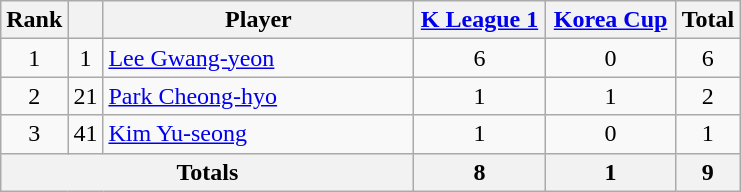<table class="wikitable sortable" style="text-align: center;">
<tr>
<th width=10>Rank</th>
<th width=10></th>
<th width=200>Player</th>
<th width=80><a href='#'>K League 1</a></th>
<th width=80><a href='#'>Korea Cup</a></th>
<th>Total</th>
</tr>
<tr>
<td>1</td>
<td>1</td>
<td align="left"> <a href='#'>Lee Gwang-yeon</a></td>
<td>6</td>
<td>0</td>
<td>6</td>
</tr>
<tr>
<td>2</td>
<td>21</td>
<td align="left"> <a href='#'>Park Cheong-hyo</a></td>
<td>1</td>
<td>1</td>
<td>2</td>
</tr>
<tr>
<td>3</td>
<td>41</td>
<td align="left"> <a href='#'>Kim Yu-seong</a></td>
<td>1</td>
<td>0</td>
<td>1</td>
</tr>
<tr>
<th colspan="3">Totals</th>
<th>8</th>
<th>1</th>
<th>9</th>
</tr>
</table>
